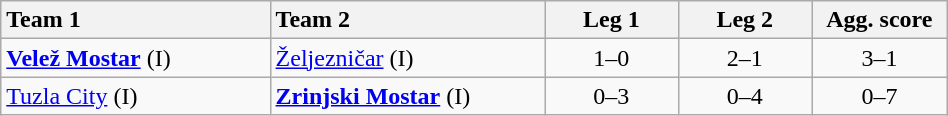<table class="wikitable" style="width:50%">
<tr>
<th style="width:195px; text-align:left">Team 1</th>
<th style="width:195px; text-align:left">Team 2</th>
<th style="width:92px; text-align:center">Leg 1</th>
<th style="width:92px; text-align:center">Leg 2</th>
<th style="width:92px; text-align:center">Agg. score</th>
</tr>
<tr>
<td><strong><a href='#'>Velež Mostar</a></strong> (I)</td>
<td><a href='#'>Željezničar</a> (I)</td>
<td style="text-align:center">1–0</td>
<td style="text-align:center">2–1</td>
<td style="text-align:center">3–1</td>
</tr>
<tr>
<td><a href='#'>Tuzla City</a> (I)</td>
<td><strong><a href='#'>Zrinjski Mostar</a></strong> (I)</td>
<td style="text-align:center">0–3</td>
<td style="text-align:center">0–4</td>
<td style="text-align:center">0–7</td>
</tr>
</table>
